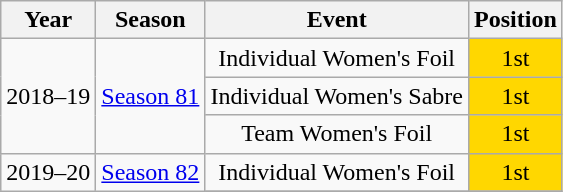<table class="wikitable" style="text-align:center;">
<tr>
<th>Year</th>
<th>Season</th>
<th>Event</th>
<th>Position</th>
</tr>
<tr>
<td rowspan=3>2018–19</td>
<td rowspan="3" align="left"><a href='#'>Season 81</a></td>
<td>Individual Women's Foil</td>
<td bgcolor="gold">1st</td>
</tr>
<tr>
<td>Individual Women's Sabre</td>
<td bgcolor="gold">1st</td>
</tr>
<tr>
<td>Team Women's Foil</td>
<td bgcolor="gold">1st</td>
</tr>
<tr>
<td rowspan=3>2019–20</td>
<td rowspan="3" align="left"><a href='#'>Season 82</a></td>
<td>Individual Women's Foil</td>
<td bgcolor="gold">1st</td>
</tr>
<tr>
</tr>
</table>
